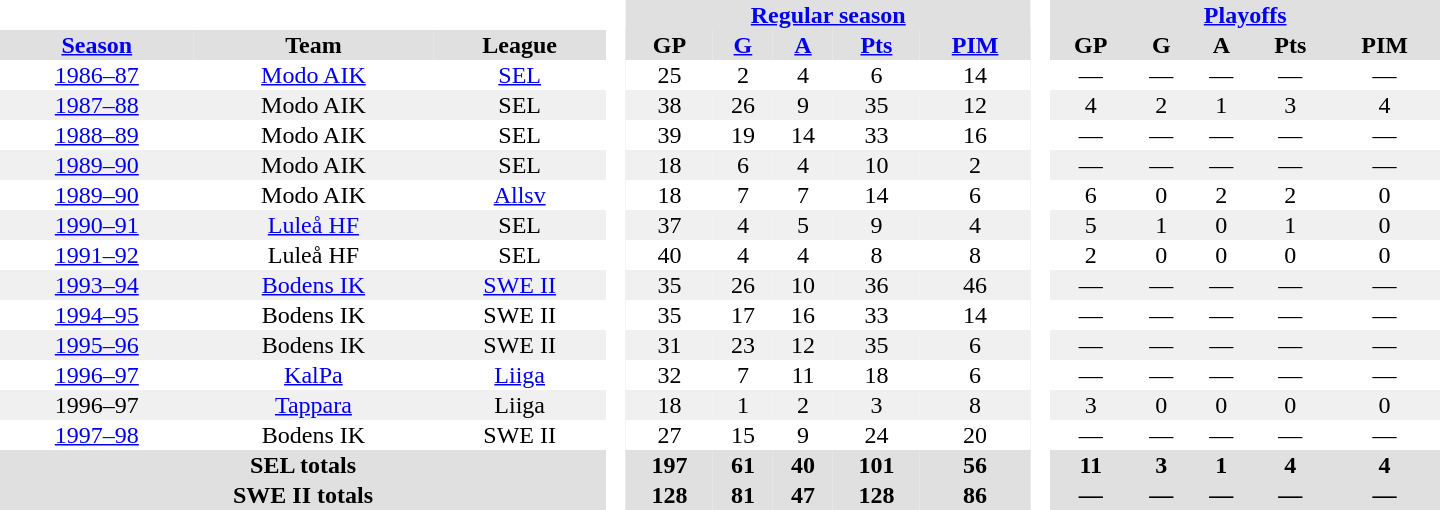<table border="0" cellpadding="1" cellspacing="0" style="text-align:center; width:60em">
<tr bgcolor="#e0e0e0">
<th colspan="3" bgcolor="#ffffff"> </th>
<th rowspan="99" bgcolor="#ffffff"> </th>
<th colspan="5"><a href='#'>Regular season</a></th>
<th rowspan="99" bgcolor="#ffffff"> </th>
<th colspan="5"><a href='#'>Playoffs</a></th>
</tr>
<tr bgcolor="#e0e0e0">
<th><a href='#'>Season</a></th>
<th>Team</th>
<th>League</th>
<th>GP</th>
<th><a href='#'>G</a></th>
<th><a href='#'>A</a></th>
<th><a href='#'>Pts</a></th>
<th><a href='#'>PIM</a></th>
<th>GP</th>
<th>G</th>
<th>A</th>
<th>Pts</th>
<th>PIM</th>
</tr>
<tr>
<td><a href='#'>1986–87</a></td>
<td><a href='#'>Modo AIK</a></td>
<td><a href='#'>SEL</a></td>
<td>25</td>
<td>2</td>
<td>4</td>
<td>6</td>
<td>14</td>
<td>—</td>
<td>—</td>
<td>—</td>
<td>—</td>
<td>—</td>
</tr>
<tr bgcolor="#f0f0f0">
<td><a href='#'>1987–88</a></td>
<td>Modo AIK</td>
<td>SEL</td>
<td>38</td>
<td>26</td>
<td>9</td>
<td>35</td>
<td>12</td>
<td>4</td>
<td>2</td>
<td>1</td>
<td>3</td>
<td>4</td>
</tr>
<tr>
<td><a href='#'>1988–89</a></td>
<td>Modo AIK</td>
<td>SEL</td>
<td>39</td>
<td>19</td>
<td>14</td>
<td>33</td>
<td>16</td>
<td>—</td>
<td>—</td>
<td>—</td>
<td>—</td>
<td>—</td>
</tr>
<tr bgcolor="#f0f0f0">
<td><a href='#'>1989–90</a></td>
<td>Modo AIK</td>
<td>SEL</td>
<td>18</td>
<td>6</td>
<td>4</td>
<td>10</td>
<td>2</td>
<td>—</td>
<td>—</td>
<td>—</td>
<td>—</td>
<td>—</td>
</tr>
<tr>
<td><a href='#'>1989–90</a></td>
<td>Modo AIK</td>
<td><a href='#'>Allsv</a></td>
<td>18</td>
<td>7</td>
<td>7</td>
<td>14</td>
<td>6</td>
<td>6</td>
<td>0</td>
<td>2</td>
<td>2</td>
<td>0</td>
</tr>
<tr bgcolor="#f0f0f0">
<td><a href='#'>1990–91</a></td>
<td><a href='#'>Luleå HF</a></td>
<td>SEL</td>
<td>37</td>
<td>4</td>
<td>5</td>
<td>9</td>
<td>4</td>
<td>5</td>
<td>1</td>
<td>0</td>
<td>1</td>
<td>0</td>
</tr>
<tr>
<td><a href='#'>1991–92</a></td>
<td>Luleå HF</td>
<td>SEL</td>
<td>40</td>
<td>4</td>
<td>4</td>
<td>8</td>
<td>8</td>
<td>2</td>
<td>0</td>
<td>0</td>
<td>0</td>
<td>0</td>
</tr>
<tr bgcolor="#f0f0f0">
<td><a href='#'>1993–94</a></td>
<td><a href='#'>Bodens IK</a></td>
<td><a href='#'>SWE II</a></td>
<td>35</td>
<td>26</td>
<td>10</td>
<td>36</td>
<td>46</td>
<td>—</td>
<td>—</td>
<td>—</td>
<td>—</td>
<td>—</td>
</tr>
<tr>
<td><a href='#'>1994–95</a></td>
<td>Bodens IK</td>
<td>SWE II</td>
<td>35</td>
<td>17</td>
<td>16</td>
<td>33</td>
<td>14</td>
<td>—</td>
<td>—</td>
<td>—</td>
<td>—</td>
<td>—</td>
</tr>
<tr bgcolor="#f0f0f0">
<td><a href='#'>1995–96</a></td>
<td>Bodens IK</td>
<td>SWE II</td>
<td>31</td>
<td>23</td>
<td>12</td>
<td>35</td>
<td>6</td>
<td>—</td>
<td>—</td>
<td>—</td>
<td>—</td>
<td>—</td>
</tr>
<tr>
<td><a href='#'>1996–97</a></td>
<td><a href='#'>KalPa</a></td>
<td><a href='#'>Liiga</a></td>
<td>32</td>
<td>7</td>
<td>11</td>
<td>18</td>
<td>6</td>
<td>—</td>
<td>—</td>
<td>—</td>
<td>—</td>
<td>—</td>
</tr>
<tr bgcolor="#f0f0f0">
<td>1996–97</td>
<td><a href='#'>Tappara</a></td>
<td>Liiga</td>
<td>18</td>
<td>1</td>
<td>2</td>
<td>3</td>
<td>8</td>
<td>3</td>
<td>0</td>
<td>0</td>
<td>0</td>
<td>0</td>
</tr>
<tr>
<td><a href='#'>1997–98</a></td>
<td>Bodens IK</td>
<td>SWE II</td>
<td>27</td>
<td>15</td>
<td>9</td>
<td>24</td>
<td>20</td>
<td>—</td>
<td>—</td>
<td>—</td>
<td>—</td>
<td>—</td>
</tr>
<tr bgcolor="#e0e0e0">
<th colspan="3">SEL totals</th>
<th>197</th>
<th>61</th>
<th>40</th>
<th>101</th>
<th>56</th>
<th>11</th>
<th>3</th>
<th>1</th>
<th>4</th>
<th>4</th>
</tr>
<tr bgcolor="#e0e0e0">
<th colspan="3">SWE II totals</th>
<th>128</th>
<th>81</th>
<th>47</th>
<th>128</th>
<th>86</th>
<th>—</th>
<th>—</th>
<th>—</th>
<th>—</th>
<th>—</th>
</tr>
</table>
